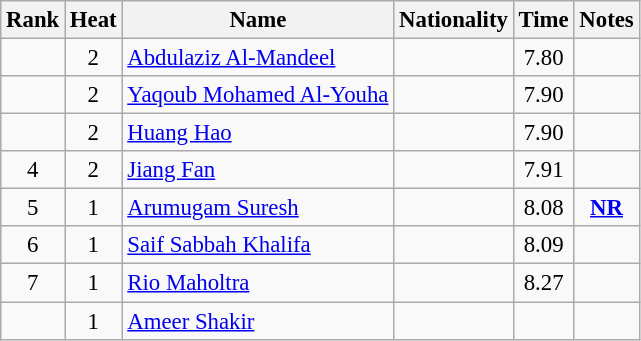<table class="wikitable sortable" style="text-align:center;font-size:95%">
<tr>
<th>Rank</th>
<th>Heat</th>
<th>Name</th>
<th>Nationality</th>
<th>Time</th>
<th>Notes</th>
</tr>
<tr>
<td></td>
<td>2</td>
<td align=left><a href='#'>Abdulaziz Al-Mandeel</a></td>
<td align=left></td>
<td>7.80</td>
<td></td>
</tr>
<tr>
<td></td>
<td>2</td>
<td align=left><a href='#'>Yaqoub Mohamed Al-Youha</a></td>
<td align=left></td>
<td>7.90</td>
<td></td>
</tr>
<tr>
<td></td>
<td>2</td>
<td align=left><a href='#'>Huang Hao</a></td>
<td align=left></td>
<td>7.90</td>
<td></td>
</tr>
<tr>
<td>4</td>
<td>2</td>
<td align=left><a href='#'>Jiang Fan</a></td>
<td align=left></td>
<td>7.91</td>
<td></td>
</tr>
<tr>
<td>5</td>
<td>1</td>
<td align=left><a href='#'>Arumugam Suresh</a></td>
<td align=left></td>
<td>8.08</td>
<td><strong><a href='#'>NR</a></strong></td>
</tr>
<tr>
<td>6</td>
<td>1</td>
<td align=left><a href='#'>Saif Sabbah Khalifa</a></td>
<td align=left></td>
<td>8.09</td>
<td></td>
</tr>
<tr>
<td>7</td>
<td>1</td>
<td align=left><a href='#'>Rio Maholtra</a></td>
<td align=left></td>
<td>8.27</td>
<td></td>
</tr>
<tr>
<td></td>
<td>1</td>
<td align=left><a href='#'>Ameer Shakir</a></td>
<td align=left></td>
<td></td>
<td></td>
</tr>
</table>
